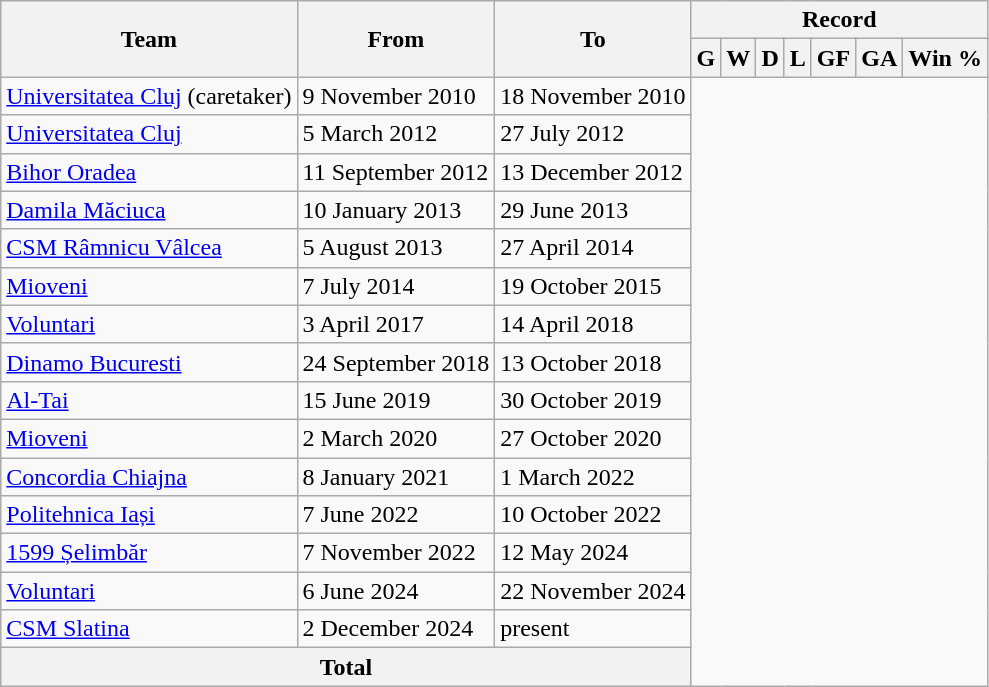<table class="wikitable" style="text-align: center">
<tr>
<th rowspan=2>Team</th>
<th rowspan=2>From</th>
<th rowspan=2>To</th>
<th colspan=7>Record</th>
</tr>
<tr>
<th>G</th>
<th>W</th>
<th>D</th>
<th>L</th>
<th>GF</th>
<th>GA</th>
<th>Win %</th>
</tr>
<tr>
<td align=left> <a href='#'>Universitatea Cluj</a> (caretaker)</td>
<td align=left>9 November 2010</td>
<td align=left>18 November 2010<br></td>
</tr>
<tr>
<td align=left> <a href='#'>Universitatea Cluj</a></td>
<td align=left>5 March 2012</td>
<td align=left>27 July 2012<br></td>
</tr>
<tr>
<td align=left> <a href='#'>Bihor Oradea</a></td>
<td align=left>11 September 2012</td>
<td align=left>13 December 2012<br></td>
</tr>
<tr>
<td align=left> <a href='#'>Damila Măciuca</a></td>
<td align=left>10 January 2013</td>
<td align=left>29 June 2013<br></td>
</tr>
<tr>
<td align=left> <a href='#'>CSM Râmnicu Vâlcea</a></td>
<td align=left>5 August 2013</td>
<td align=left>27 April 2014<br></td>
</tr>
<tr>
<td align=left> <a href='#'>Mioveni</a></td>
<td align=left>7 July 2014</td>
<td align=left>19 October 2015<br></td>
</tr>
<tr>
<td align=left> <a href='#'>Voluntari</a></td>
<td align=left>3 April 2017</td>
<td align=left>14 April 2018<br></td>
</tr>
<tr>
<td align=left> <a href='#'>Dinamo Bucuresti</a></td>
<td align=left>24 September 2018</td>
<td align=left>13 October 2018<br></td>
</tr>
<tr>
<td align=left> <a href='#'>Al-Tai</a></td>
<td align=left>15 June 2019</td>
<td align=left>30 October 2019<br></td>
</tr>
<tr>
<td align=left> <a href='#'>Mioveni</a></td>
<td align=left>2 March 2020</td>
<td align=left>27 October 2020<br></td>
</tr>
<tr>
<td align=left> <a href='#'>Concordia Chiajna</a></td>
<td align=left>8 January 2021</td>
<td align=left>1 March 2022<br></td>
</tr>
<tr>
<td align=left> <a href='#'>Politehnica Iași</a></td>
<td align=left>7 June 2022</td>
<td align=left>10 October 2022<br></td>
</tr>
<tr>
<td align=left> <a href='#'>1599 Șelimbăr</a></td>
<td align=left>7 November 2022</td>
<td align=left>12 May 2024<br></td>
</tr>
<tr>
<td align=left> <a href='#'>Voluntari</a></td>
<td align=left>6 June 2024</td>
<td align=left>22 November 2024<br></td>
</tr>
<tr>
<td align=left> <a href='#'>CSM Slatina</a></td>
<td align=left>2 December 2024</td>
<td align=left>present<br></td>
</tr>
<tr>
<th colspan="3">Total<br></th>
</tr>
</table>
